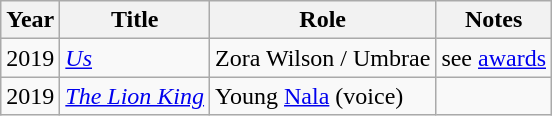<table class="wikitable sortable">
<tr>
<th>Year</th>
<th>Title</th>
<th>Role</th>
<th class="unsortable">Notes</th>
</tr>
<tr>
<td>2019</td>
<td><em><a href='#'>Us</a></em></td>
<td>Zora Wilson / Umbrae</td>
<td>see <a href='#'>awards</a></td>
</tr>
<tr>
<td>2019</td>
<td><em><a href='#'>The Lion King</a></em></td>
<td>Young <a href='#'>Nala</a> (voice)</td>
<td></td>
</tr>
</table>
